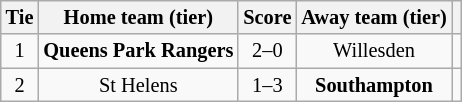<table class="wikitable" style="text-align:center; font-size:85%">
<tr>
<th>Tie</th>
<th>Home team (tier)</th>
<th>Score</th>
<th>Away team (tier)</th>
<th></th>
</tr>
<tr>
<td align="center">1</td>
<td><strong>Queens Park Rangers</strong></td>
<td align="center">2–0</td>
<td>Willesden</td>
<td></td>
</tr>
<tr>
<td align="center">2</td>
<td>St Helens</td>
<td align="center">1–3</td>
<td><strong>Southampton</strong></td>
<td></td>
</tr>
</table>
